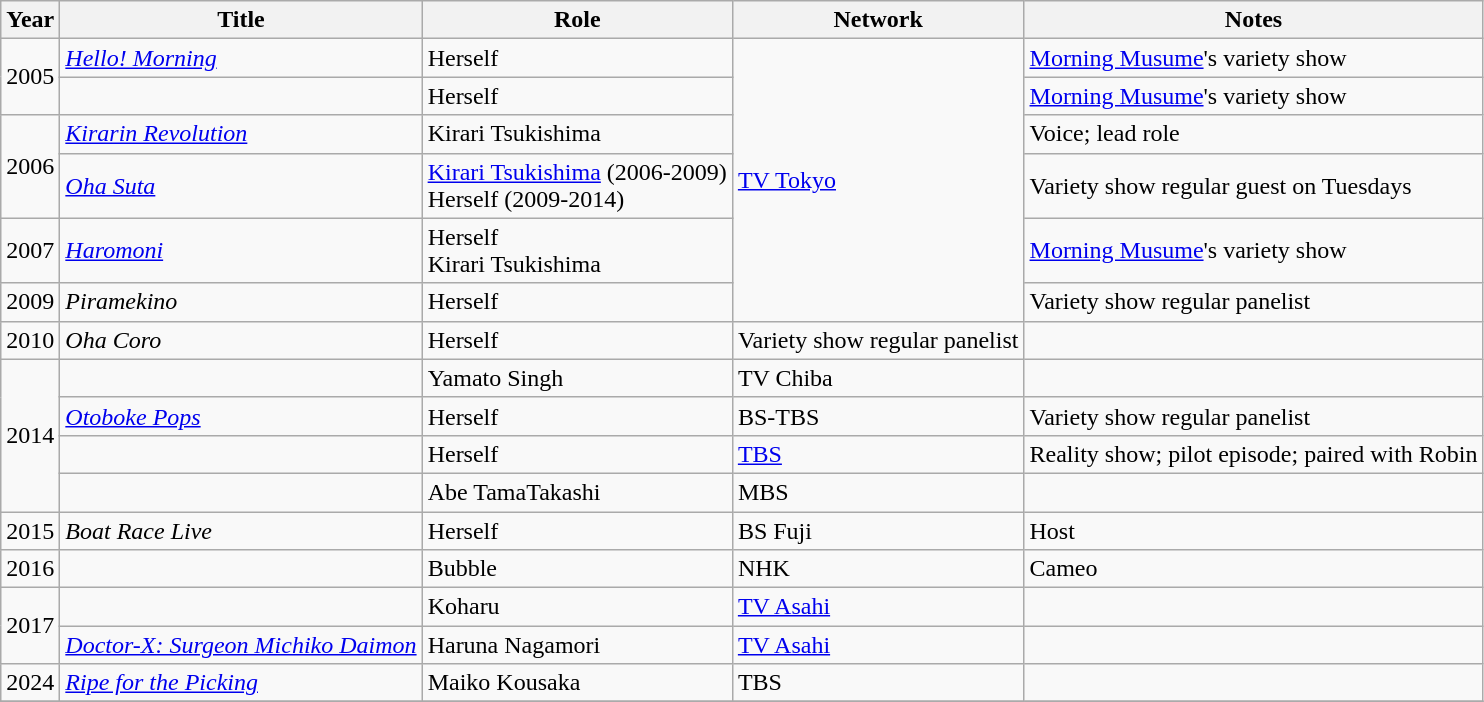<table class="wikitable">
<tr>
<th>Year</th>
<th>Title</th>
<th>Role</th>
<th>Network</th>
<th>Notes</th>
</tr>
<tr>
<td rowspan="2">2005</td>
<td><em><a href='#'>Hello! Morning</a></em></td>
<td>Herself</td>
<td rowspan="6"><a href='#'>TV Tokyo</a></td>
<td><a href='#'>Morning Musume</a>'s variety show</td>
</tr>
<tr>
<td></td>
<td>Herself</td>
<td><a href='#'>Morning Musume</a>'s variety show</td>
</tr>
<tr>
<td rowspan="2">2006</td>
<td><em><a href='#'>Kirarin Revolution</a></em></td>
<td>Kirari Tsukishima</td>
<td>Voice; lead role</td>
</tr>
<tr>
<td><em><a href='#'>Oha Suta</a></em></td>
<td><a href='#'>Kirari Tsukishima</a> (2006-2009)<br>Herself (2009-2014)</td>
<td>Variety show regular guest on Tuesdays</td>
</tr>
<tr>
<td>2007</td>
<td><em><a href='#'>Haromoni</a></em></td>
<td>Herself<br>Kirari Tsukishima</td>
<td><a href='#'>Morning Musume</a>'s variety show</td>
</tr>
<tr>
<td>2009</td>
<td><em>Piramekino</em></td>
<td>Herself</td>
<td>Variety show regular panelist</td>
</tr>
<tr>
<td>2010</td>
<td><em>Oha Coro</em></td>
<td>Herself</td>
<td>Variety show regular panelist</td>
</tr>
<tr>
<td rowspan="4">2014</td>
<td></td>
<td>Yamato Singh</td>
<td>TV Chiba</td>
<td></td>
</tr>
<tr>
<td><em><a href='#'>Otoboke Pops</a></em></td>
<td>Herself</td>
<td>BS-TBS</td>
<td>Variety show regular panelist</td>
</tr>
<tr>
<td></td>
<td>Herself</td>
<td><a href='#'>TBS</a></td>
<td>Reality show; pilot episode; paired with Robin</td>
</tr>
<tr>
<td></td>
<td>Abe TamaTakashi</td>
<td>MBS</td>
<td></td>
</tr>
<tr>
<td>2015</td>
<td><em>Boat Race Live</em></td>
<td>Herself</td>
<td>BS Fuji</td>
<td>Host</td>
</tr>
<tr>
<td>2016</td>
<td></td>
<td>Bubble</td>
<td>NHK</td>
<td>Cameo</td>
</tr>
<tr>
<td rowspan="2">2017</td>
<td></td>
<td>Koharu</td>
<td><a href='#'>TV Asahi</a></td>
<td></td>
</tr>
<tr>
<td><em><a href='#'>Doctor-X: Surgeon Michiko Daimon</a></em></td>
<td>Haruna Nagamori</td>
<td><a href='#'>TV Asahi</a></td>
<td></td>
</tr>
<tr>
<td>2024</td>
<td><em><a href='#'>Ripe for the Picking</a></em></td>
<td>Maiko Kousaka</td>
<td>TBS</td>
<td></td>
</tr>
<tr>
</tr>
</table>
